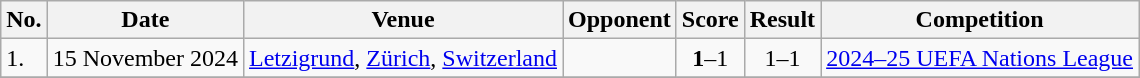<table class="wikitable">
<tr>
<th>No.</th>
<th>Date</th>
<th>Venue</th>
<th>Opponent</th>
<th>Score</th>
<th>Result</th>
<th>Competition</th>
</tr>
<tr>
<td>1.</td>
<td>15 November 2024</td>
<td><a href='#'>Letzigrund</a>, <a href='#'>Zürich</a>, <a href='#'>Switzerland</a></td>
<td></td>
<td align=center><strong>1</strong>–1</td>
<td align=center>1–1</td>
<td><a href='#'>2024–25 UEFA Nations League</a></td>
</tr>
<tr>
</tr>
</table>
